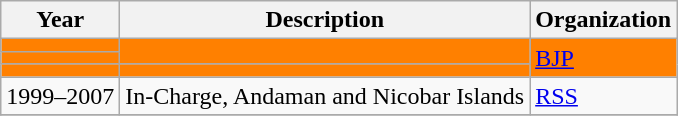<table class="wikitable">
<tr>
<th>Year</th>
<th>Description</th>
<th>Organization</th>
</tr>
<tr>
<td bgcolor = #FF8000></td>
<td rowspan = "2" bgcolor = #FF8000></td>
<td rowspan = "3" bgcolor = #FF8000><a href='#'>BJP</a></td>
</tr>
<tr>
<td bgcolor = #FF8000></td>
</tr>
<tr>
<td bgcolor = #FF8000></td>
<td bgcolor = #FF8000></td>
</tr>
<tr>
<td>1999–2007</td>
<td>In-Charge, Andaman and Nicobar Islands</td>
<td><a href='#'>RSS</a></td>
</tr>
<tr>
</tr>
</table>
